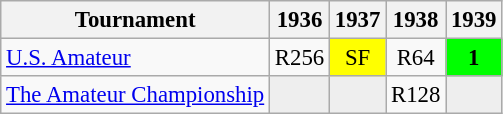<table class="wikitable" style="font-size:95%;text-align:center;">
<tr>
<th>Tournament</th>
<th>1936</th>
<th>1937</th>
<th>1938</th>
<th>1939</th>
</tr>
<tr>
<td align=left><a href='#'>U.S. Amateur</a></td>
<td>R256</td>
<td style="background:yellow;">SF</td>
<td>R64</td>
<td style="background:lime;"><strong>1</strong></td>
</tr>
<tr>
<td align=left><a href='#'>The Amateur Championship</a></td>
<td style="background:#eeeeee;"></td>
<td style="background:#eeeeee;"></td>
<td>R128</td>
<td style="background:#eeeeee;"></td>
</tr>
</table>
